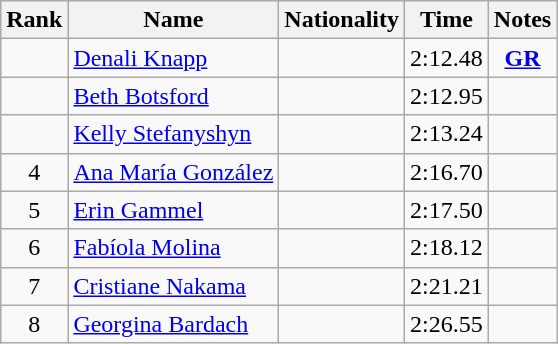<table class="wikitable sortable" style="text-align:center">
<tr>
<th>Rank</th>
<th>Name</th>
<th>Nationality</th>
<th>Time</th>
<th>Notes</th>
</tr>
<tr>
<td></td>
<td align=left><a href='#'>Denali Knapp</a></td>
<td align=left></td>
<td>2:12.48</td>
<td><strong><a href='#'>GR</a></strong></td>
</tr>
<tr>
<td></td>
<td align=left><a href='#'>Beth Botsford</a></td>
<td align=left></td>
<td>2:12.95</td>
<td></td>
</tr>
<tr>
<td></td>
<td align=left><a href='#'>Kelly Stefanyshyn</a></td>
<td align=left></td>
<td>2:13.24</td>
<td></td>
</tr>
<tr>
<td>4</td>
<td align=left><a href='#'>Ana María González</a></td>
<td align=left></td>
<td>2:16.70</td>
<td></td>
</tr>
<tr>
<td>5</td>
<td align=left><a href='#'>Erin Gammel</a></td>
<td align=left></td>
<td>2:17.50</td>
<td></td>
</tr>
<tr>
<td>6</td>
<td align=left><a href='#'>Fabíola Molina</a></td>
<td align=left></td>
<td>2:18.12</td>
<td></td>
</tr>
<tr>
<td>7</td>
<td align=left><a href='#'>Cristiane Nakama</a></td>
<td align=left></td>
<td>2:21.21</td>
<td></td>
</tr>
<tr>
<td>8</td>
<td align=left><a href='#'>Georgina Bardach</a></td>
<td align=left></td>
<td>2:26.55</td>
<td></td>
</tr>
</table>
